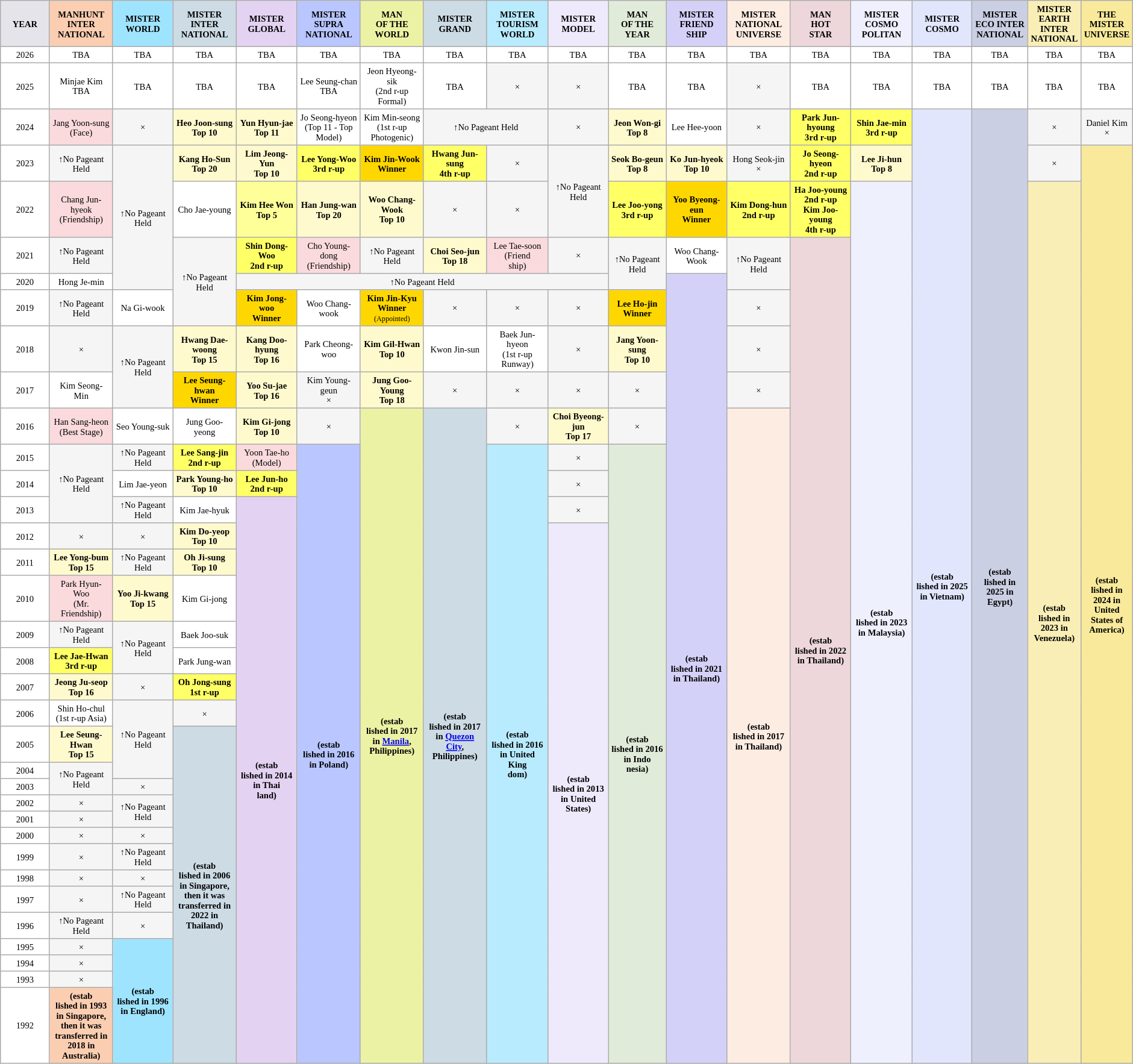<table class="wiki table" border="3" cellpadding="3" cellspacing="0" style="margin: 0 1em 0 0; background: white; border: 1px #aaa solid; border-collapse: collapse; font-size: 61%; text-align:center">
<tr>
<th bgcolor="#E4E4EA" width=5%>YEAR</th>
<th bgcolor="#fbceb1" width=6%>MANHUNT INTER<br>NATIONAL</th>
<th bgcolor="#9fe4ff" width=6%>MISTER WORLD</th>
<th bgcolor="#ccdbe4" width=6%>MISTER INTER<br>NATIONAL</th>
<th bgcolor="#e3d2f2" width=6%>MISTER GLOBAL</th>
<th bgcolor="#B9C6FF" width=6%>MISTER SUPRA <br>NATIONAL</th>
<th bgcolor="#ecf2a3" width=6%>MAN <br>OF THE<br> WORLD</th>
<th bgcolor="#ccdbe4" width=6%>MISTER GRAND</th>
<th bgcolor="#b9ebff" width=6%>MISTER TOURISM WORLD</th>
<th bgcolor="#efeafb" width=6%>MISTER MODEL</th>
<th bgcolor="#e1ebd9" width=6%>MAN<br>OF THE<br> YEAR</th>
<th bgcolor="#d4d1f8" width=6%>MISTER FRIEND<br>SHIP</th>
<th bgcolor="#fdece2" width=6%>MISTER NATIONAL<br> UNIVERSE</th>
<th bgcolor="#edd7da" width=6%>MAN <br>HOT <br>STAR</th>
<th bgcolor="#eef0fe" width=6%>MISTER COSMO<br>POLITAN</th>
<th bgcolor="#e2e6fd" width=6%>MISTER COSMO</th>
<th bgcolor="#cbcfe3" width=6%>MISTER ECO INTER<br>NATIONAL</th>
<th bgcolor="#f9efb6" width=6%>MISTER EARTH INTER<br>NATIONAL</th>
<th bgcolor="#f8ea9a" width=6%>THE MISTER UNIVERSE</th>
</tr>
<tr>
<td align="center">2026</td>
<td align="center">TBA</td>
<td align="center">TBA</td>
<td align="center">TBA</td>
<td align="center">TBA</td>
<td align="center">TBA</td>
<td align="center">TBA</td>
<td align="center">TBA</td>
<td align="center">TBA</td>
<td align="center">TBA</td>
<td align="center">TBA</td>
<td align="center">TBA</td>
<td align="center">TBA</td>
<td align="center">TBA</td>
<td align="center">TBA</td>
<td align="center">TBA</td>
<td align="center">TBA</td>
<td align="center">TBA</td>
<td align="center">TBA</td>
</tr>
<tr>
<td align="center">2025</td>
<td align="center">Minjae Kim<br>TBA</td>
<td align="center">TBA</td>
<td align="center">TBA</td>
<td align="center">TBA</td>
<td align="center">Lee Seung-chan<br>TBA</td>
<td align="center">Jeon Hyeong-sik<br>(2nd r-up Formal)</td>
<td align="center">TBA</td>
<td bgcolor=" #f5f5f5" align="center">×</td>
<td bgcolor=" #f5f5f5" align="center">×</td>
<td align="center">TBA</td>
<td align="center">TBA</td>
<td bgcolor=" #f5f5f5" align="center">×</td>
<td align="center">TBA</td>
<td align="center">TBA</td>
<td align="center">TBA</td>
<td align="center">TBA</td>
<td align="center">TBA</td>
<td align="center">TBA</td>
</tr>
<tr>
<td align="center">2024</td>
<td bgcolor="#FADADD" align="center">Jang Yoon-sung<br>(Face)</td>
<td bgcolor=" #f5f5f5" align="center">×</td>
<td bgcolor="#FFFACD" align="center"><strong>Heo Joon-sung<br>Top 10</strong></td>
<td bgcolor="#FFFACD" align="center"><strong>Yun Hyun-jae<br>Top 11</strong></td>
<td align="center">Jo Seong-hyeon<br>(Top 11 - Top Model)</td>
<td align="center">Kim Min-seong<br>(1st r-up Photogenic)</td>
<td colspan="2" bgcolor=" #f5f5f5" align="center"><strong>↑</strong>No Pageant Held</td>
<td bgcolor=" #f5f5f5" align="center">×</td>
<td bgcolor="#FFFACD" align="center"><strong>Jeon Won-gi<br>Top 8</strong></td>
<td align="center">Lee Hee-yoon</td>
<td bgcolor=" #f5f5f5" align="center">×</td>
<td bgcolor="#FFFF66" align="center"><strong>Park Jun-hyoung<br>3rd r-up</strong></td>
<td bgcolor="#FFFF66" align="center"><strong>Shin Jae-min<br>3rd r-up</strong></td>
<th rowspan="60" bgcolor="#e2e6fd" align="center">(estab<br>lished in 2025 in Vietnam)</th>
<th rowspan="60" bgcolor="#cbcfe3" align="center">(estab<br>lished in 2025 in Egypt)</th>
<td bgcolor=" #f5f5f5" align="center">×</td>
<td bgcolor=" #f5f5f5" align="center">Daniel Kim<br>×</td>
</tr>
<tr>
<td align="center">2023</td>
<td bgcolor=" #f5f5f5" align="center"><strong>↑</strong>No Pageant Held</td>
<td rowspan="4" bgcolor=" #f5f5f5" align="center"><strong>↑</strong>No Pageant Held</td>
<td bgcolor="#FFFACD" align="center"><strong>Kang Ho-Sun<br>Top 20</strong></td>
<td bgcolor="#FFFACD" align="center"><strong>Lim Jeong-Yun<br>Top 10</strong></td>
<td bgcolor="#FFFF66" align="center"><strong>Lee Yong-Woo<br>3rd r-up</strong></td>
<td bgcolor="gold" align="center"><strong>Kim Jin-Wook<br>Winner</strong></td>
<td bgcolor="#FFFF66" align="center"><strong>Hwang Jun-sung<br>4th r-up</strong></td>
<td bgcolor=" #f5f5f5" align="center">×</td>
<td rowspan="2" bgcolor=" #f5f5f5" align="center"><strong>↑</strong>No Pageant Held</td>
<td bgcolor="#FFFACD" align="center"><strong>Seok Bo-geun<br>Top 8</strong></td>
<td bgcolor="#FFFACD" align="center"><strong>Ko Jun-hyeok<br>Top 10</strong></td>
<td bgcolor=" #f5f5f5" align="center">Hong Seok-jin <br>×</td>
<td bgcolor="#FFFF66" align="center"><strong>Jo Seong-hyeon<br>2nd r-up</strong></td>
<td bgcolor="#FFFACD" align="center"><strong>Lee Ji-hun<br>Top 8</strong></td>
<td bgcolor=" #f5f5f5" align="center">×</td>
<th rowspan="60" bgcolor="#f8ea9a" align="center">(estab<br>lished in 2024 in United States of America)</th>
</tr>
<tr>
<td align="center">2022</td>
<td bgcolor="#FADADD" align="center">Chang Jun-hyeok<br>(Friendship)</td>
<td align="center">Cho Jae-young</td>
<td bgcolor="#FFFF99" align="center"><strong>Kim Hee Won<br>Top 5</strong></td>
<td bgcolor="#FFFACD" align="center"><strong>Han Jung-wan<br>Top 20</strong></td>
<td bgcolor="#FFFACD" align="center"><strong>Woo Chang-Wook<br>Top 10</strong></td>
<td bgcolor=" #f5f5f5" align="center">×</td>
<td bgcolor=" #f5f5f5" align="center">×</td>
<td bgcolor="#FFFF66" align="center"><strong>Lee Joo-yong<br>3rd r-up</strong></td>
<td bgcolor="gold" align="center"><strong>Yoo Byeong-eun<br>Winner</strong></td>
<td bgcolor="#FFFF66" align="center"><strong>Kim Dong-hun<br>2nd r-up</strong></td>
<td bgcolor="#FFFF66" align="center"><strong>Ha Joo-young<br>2nd r-up</strong><br><strong>Kim Joo-young<br>4th r-up</strong></td>
<th rowspan="60" bgcolor="#eef0fe" align="center">(estab<br>lished in 2023 in Malaysia)</th>
<th rowspan="60" bgcolor="#f9efb6" align="center">(estab<br>lished in 2023 in Venezuela)</th>
</tr>
<tr>
<td align="center">2021</td>
<td bgcolor=" #f5f5f5" align="center"><strong>↑</strong>No Pageant Held</td>
<td rowspan="3" bgcolor=" #f5f5f5" align="center"><strong>↑</strong>No Pageant Held</td>
<td bgcolor="#FFFF66" align="center"><strong>Shin Dong-Woo<br>2nd r-up</strong></td>
<td bgcolor="#FADADD" align="center">Cho Young-dong<br>(Friendship)</td>
<td bgcolor=" #f5f5f5" align="center"><strong>↑</strong>No Pageant Held</td>
<td bgcolor="#FFFACD" align="center"><strong>Choi Seo-jun<br>Top 18</strong></td>
<td bgcolor="#FADADD" align="center">Lee Tae-soon<br>(Friend<br>ship)</td>
<td bgcolor=" #f5f5f5" align="center">×</td>
<td rowspan="2" bgcolor=" #f5f5f5" align="center"><strong>↑</strong>No Pageant Held</td>
<td align="center">Woo Chang-Wook</td>
<td rowspan="2" bgcolor=" #f5f5f5" align="center"><strong>↑</strong>No Pageant Held</td>
<th rowspan="60" bgcolor="#edd7da" align="center">(estab<br>lished in 2022 in Thailand)</th>
</tr>
<tr>
<td align="center">2020</td>
<td align="center">Hong Je-min</td>
<td colspan="6" bgcolor=" #f5f5f5" align="center"><strong>↑</strong>No Pageant Held</td>
<th rowspan="29" bgcolor="#d4d1f8" align="center">(estab<br>lished in 2021 in Thailand)</th>
</tr>
<tr>
<td align="center">2019</td>
<td bgcolor=" #f5f5f5"  align="center"><strong>↑</strong>No Pageant Held</td>
<td align="center">Na Gi-wook</td>
<td bgcolor="gold" align="center"><strong>Kim Jong-woo<br>Winner</strong></td>
<td align="center">Woo Chang-wook</td>
<td bgcolor="gold" align="center"><strong>Kim Jin-Kyu<br>Winner</strong><br><small>(Appointed)</small></td>
<td bgcolor=" #f5f5f5" align="center">×</td>
<td bgcolor=" #f5f5f5" align="center">×</td>
<td bgcolor=" #f5f5f5" align="center">×</td>
<td bgcolor="gold" align="center"><strong>Lee Ho-jin<br>Winner</strong></td>
<td bgcolor=" #f5f5f5" align="center">×</td>
</tr>
<tr>
<td align="center">2018</td>
<td bgcolor=" #f5f5f5" align="center">×</td>
<td rowspan="2" bgcolor=" #f5f5f5" align="center"><strong>↑</strong>No Pageant Held</td>
<td bgcolor="#FFFACD" align="center"><strong>Hwang Dae-woong<br>Top 15</strong></td>
<td bgcolor="#FFFACD" align="center"><strong>Kang Doo-hyung<br>Top 16</strong></td>
<td align="center">Park Cheong-woo</td>
<td bgcolor="#FFFACD" align="center"><strong>Kim Gil-Hwan<br>Top 10</strong></td>
<td align="center">Kwon Jin-sun</td>
<td align="center">Baek Jun-hyeon<br>(1st r-up Runway)</td>
<td bgcolor=" #f5f5f5" align="center">×</td>
<td bgcolor="#FFFACD" align="center"><strong>Jang Yoon-sung<br>Top 10</strong></td>
<td bgcolor=" #f5f5f5" align="center">×</td>
</tr>
<tr>
<td align="center">2017</td>
<td align="center">Kim Seong-Min</td>
<td bgcolor="gold" align="center"><strong>Lee Seung-hwan<br>Winner</strong></td>
<td bgcolor="#FFFACD" align="center"><strong>Yoo Su-jae<br>Top 16</strong></td>
<td bgcolor=" #f5f5f5" align="center">Kim Young-geun<br>×</td>
<td bgcolor="#FFFACD" align="center"><strong>Jung Goo-Young<br>Top 18</strong></td>
<td bgcolor=" #f5f5f5" align="center">×</td>
<td bgcolor=" #f5f5f5" align="center">×</td>
<td bgcolor=" #f5f5f5" align="center">×</td>
<td bgcolor=" #f5f5f5" align="center">×</td>
<td bgcolor=" #f5f5f5" align="center">×</td>
</tr>
<tr>
<td align="center">2016</td>
<td bgcolor="#FADADD" align="center">Han Sang-heon<br>(Best Stage)</td>
<td align="center">Seo Young-suk</td>
<td align="center">Jung Goo-yeong</td>
<td bgcolor="#FFFACD" align="center"><strong>Kim Gi-jong<br>Top 10</strong></td>
<td bgcolor=" #f5f5f5" align="center">×</td>
<th rowspan="25" bgcolor="#ecf2a3" align="center">(estab<br>lished in 2017 in <a href='#'>Manila</a>, Philippines)</th>
<th rowspan="25" bgcolor="#ccdbe4" align="center">(estab<br>lished in 2017 in <a href='#'>Quezon City</a>, Philippines)</th>
<td bgcolor=" #f5f5f5" align="center">×</td>
<td bgcolor="#FFFACD" align="center"><strong>Choi Byeong-jun<br>Top 17</strong></td>
<td bgcolor=" #f5f5f5" align="center">×</td>
<th rowspan="25" bgcolor="#fdece2" align="center">(estab<br>lished in 2017 in Thailand)</th>
</tr>
<tr>
<td align="center">2015</td>
<td rowspan="3" bgcolor=" #f5f5f5" align="center"><strong>↑</strong>No Pageant Held</td>
<td bgcolor=" #f5f5f5" align="center"><strong>↑</strong>No Pageant Held</td>
<td bgcolor="#FFFF66" align="center"><strong>Lee Sang-jin<br>2nd r-up</strong></td>
<td bgcolor="#FADADD" align="center">Yoon Tae-ho<br>(Model)</td>
<th rowspan="24" bgcolor="#B9C6FF" align="center">(estab<br>lished in 2016 in Poland)</th>
<th rowspan="24" bgcolor="#b9ebff" align="center">(estab<br>lished in 2016 in United King<br>dom)</th>
<td bgcolor=" #f5f5f5" align="center">×</td>
<th rowspan="24" bgcolor="#e1ebd9" align="center">(estab<br>lished in 2016 in Indo<br>nesia)</th>
</tr>
<tr>
<td align="center">2014</td>
<td align="center">Lim Jae-yeon</td>
<td bgcolor="#FFFACD" align="center"><strong>Park Young-ho<br>Top 10</strong></td>
<td bgcolor="#FFFF66" align="center"><strong>Lee Jun-ho<br>2nd r-up</strong></td>
<td bgcolor=" #f5f5f5" align="center">×</td>
</tr>
<tr>
<td align="center">2013</td>
<td bgcolor=" #f5f5f5" align="center"><strong>↑</strong>No Pageant Held</td>
<td align="center">Kim Jae-hyuk</td>
<th rowspan="22" bgcolor="#e3d2f2" align="center">(estab<br>lished in 2014 in Thai<br>land)</th>
<td bgcolor=" #f5f5f5" align="center">×</td>
</tr>
<tr>
<td align="center">2012</td>
<td bgcolor=" #f5f5f5" align="center">×</td>
<td bgcolor=" #f5f5f5" align="center">×</td>
<td bgcolor="#FFFACD" align="center"><strong>Kim Do-yeop<br>Top 10</strong></td>
<th rowspan="21" bgcolor="#efeafb" align="center">(estab<br>lished in 2013 in United States)</th>
</tr>
<tr>
<td align="center">2011</td>
<td bgcolor="#FFFACD" align="center"><strong>Lee Yong-bum<br>Top 15</strong></td>
<td bgcolor=" #f5f5f5" align="center"><strong>↑</strong>No Pageant Held</td>
<td bgcolor="#FFFACD" align="center"><strong>Oh Ji-sung<br>Top 10</strong></td>
</tr>
<tr>
<td align="center">2010</td>
<td bgcolor="#FADADD" align="center">Park Hyun-Woo<br>(Mr. Friendship)</td>
<td bgcolor="#FFFACD" align="center"><strong>Yoo Ji-kwang<br>Top 15</strong></td>
<td align="center">Kim Gi-jong</td>
</tr>
<tr>
<td align="center">2009</td>
<td bgcolor=" #f5f5f5" align="center"><strong>↑</strong>No Pageant Held</td>
<td rowspan="2" bgcolor=" #f5f5f5" align="center"><strong>↑</strong>No Pageant Held</td>
<td align="center">Baek Joo-suk</td>
</tr>
<tr>
<td align="center">2008</td>
<td bgcolor="#FFFF66" align="center"><strong>Lee Jae-Hwan<br>3rd r-up</strong></td>
<td align="center">Park Jung-wan</td>
</tr>
<tr>
<td align="center">2007</td>
<td bgcolor="#FFFACD" align="center"><strong>Jeong Ju-seop<br>Top 16</strong></td>
<td bgcolor=" #f5f5f5" align="center">×</td>
<td bgcolor="#FFFF66" align="center"><strong>Oh Jong-sung<br>1st r-up</strong></td>
</tr>
<tr>
<td align="center">2006</td>
<td align="center">Shin Ho-chul <br>(1st r-up Asia)</td>
<td rowspan="3" bgcolor=" #f5f5f5" align="center"><strong>↑</strong>No Pageant Held</td>
<td bgcolor=" #f5f5f5" align="center">×</td>
</tr>
<tr>
<td align="center">2005</td>
<td bgcolor="#FFFACD" align="center"><strong> Lee Seung-Hwan<br>Top 15</strong></td>
<th rowspan="16" bgcolor="#ccdbe4" align="center">(estab<br>lished in 2006 in Singapore, then it was transferred in 2022 in Thailand)</th>
</tr>
<tr>
<td align="center">2004</td>
<td rowspan="2" bgcolor=" #f5f5f5" align="center"><strong>↑</strong>No Pageant Held</td>
</tr>
<tr>
<td align="center">2003</td>
<td bgcolor=" #f5f5f5" align="center">×</td>
</tr>
<tr>
<td align="center">2002</td>
<td bgcolor=" #f5f5f5" align="center">×</td>
<td rowspan="2" bgcolor=" #f5f5f5" align="center"><strong>↑</strong>No Pageant Held</td>
</tr>
<tr>
<td align="center">2001</td>
<td bgcolor=" #f5f5f5" align="center">×</td>
</tr>
<tr>
<td align="center">2000</td>
<td bgcolor=" #f5f5f5" align="center">×</td>
<td bgcolor=" #f5f5f5" align="center">×</td>
</tr>
<tr>
<td align="center">1999</td>
<td bgcolor=" #f5f5f5" align="center">×</td>
<td bgcolor=" #f5f5f5" align="center"><strong>↑</strong>No Pageant Held</td>
</tr>
<tr>
<td align="center">1998</td>
<td bgcolor=" #f5f5f5" align="center">×</td>
<td bgcolor=" #f5f5f5" align="center">×</td>
</tr>
<tr>
<td align="center">1997</td>
<td bgcolor=" #f5f5f5" align="center">×</td>
<td bgcolor=" #f5f5f5" align="center"><strong>↑</strong>No Pageant Held</td>
</tr>
<tr>
<td align="center">1996</td>
<td bgcolor=" #f5f5f5" align="center"><strong>↑</strong>No Pageant Held</td>
<td bgcolor=" #f5f5f5" align="center">×</td>
</tr>
<tr>
<td align="center">1995</td>
<td bgcolor=" #f5f5f5" align="center">×</td>
<th rowspan="16" bgcolor="#9fe4ff" align="center">(estab<br>lished in 1996 in England)</th>
</tr>
<tr>
<td align="center">1994</td>
<td bgcolor=" #f5f5f5" align="center">×</td>
</tr>
<tr>
<td align="center">1993</td>
<td bgcolor=" #f5f5f5" align="center">×</td>
</tr>
<tr>
<td align="center">1992</td>
<th rowspan="16" bgcolor="#fbceb1" align="center">(estab<br>lished in 1993 in Singapore, then it was transferred in 2018 in Australia)</th>
</tr>
</table>
